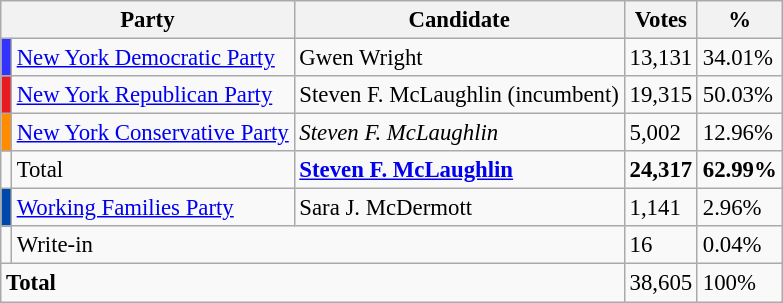<table class="wikitable" style="font-size: 95%">
<tr>
<th colspan="2">Party</th>
<th>Candidate</th>
<th>Votes</th>
<th>%</th>
</tr>
<tr>
<td bgcolor="#3333FF"></td>
<td><a href='#'>New York Democratic Party</a></td>
<td>Gwen Wright</td>
<td>13,131</td>
<td>34.01%</td>
</tr>
<tr>
<td bgcolor="#E81B23"></td>
<td><a href='#'>New York Republican Party</a></td>
<td>Steven F. McLaughlin (incumbent)</td>
<td>19,315</td>
<td>50.03%</td>
</tr>
<tr>
<td bgcolor="#FF8C00"></td>
<td><a href='#'>New York Conservative Party</a></td>
<td><em>Steven F. McLaughlin</em></td>
<td>5,002</td>
<td>12.96%</td>
</tr>
<tr>
<td></td>
<td>Total</td>
<td><strong><a href='#'>Steven F. McLaughlin</a></strong></td>
<td><strong>24,317</strong></td>
<td><strong>62.99%</strong></td>
</tr>
<tr>
<td bgcolor="#0047AB"></td>
<td><a href='#'>Working Families Party</a></td>
<td>Sara J. McDermott</td>
<td>1,141</td>
<td>2.96%</td>
</tr>
<tr>
<td></td>
<td colspan="2">Write-in</td>
<td>16</td>
<td>0.04%</td>
</tr>
<tr>
<td colspan="3"><strong>Total</strong></td>
<td>38,605</td>
<td>100%</td>
</tr>
</table>
